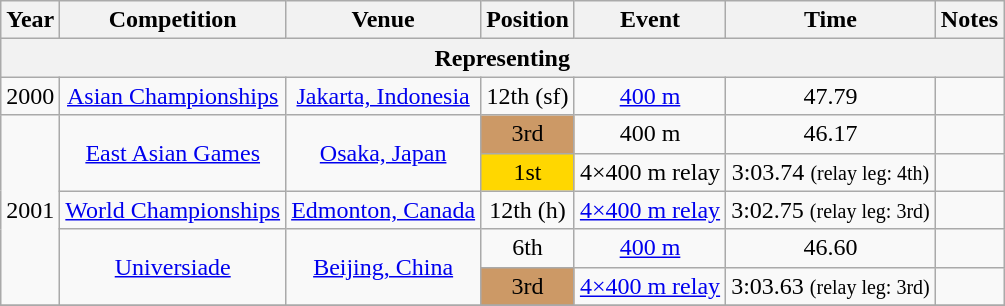<table class="wikitable sortable" style=text-align:center>
<tr>
<th>Year</th>
<th>Competition</th>
<th>Venue</th>
<th>Position</th>
<th>Event</th>
<th>Time</th>
<th>Notes</th>
</tr>
<tr>
<th colspan="7">Representing </th>
</tr>
<tr>
<td>2000</td>
<td><a href='#'>Asian Championships</a></td>
<td><a href='#'>Jakarta, Indonesia</a></td>
<td>12th (sf)</td>
<td><a href='#'>400 m</a></td>
<td>47.79</td>
<td></td>
</tr>
<tr>
<td rowspan=5>2001</td>
<td rowspan=2><a href='#'>East Asian Games</a></td>
<td rowspan=2><a href='#'>Osaka, Japan</a></td>
<td bgcolor="cc9966">3rd</td>
<td>400 m</td>
<td>46.17</td>
<td></td>
</tr>
<tr>
<td bgcolor="gold">1st</td>
<td>4×400 m relay</td>
<td>3:03.74 <small>(relay leg: 4th)</small></td>
<td></td>
</tr>
<tr>
<td><a href='#'>World Championships</a></td>
<td><a href='#'>Edmonton, Canada</a></td>
<td>12th (h)</td>
<td><a href='#'>4×400 m relay</a></td>
<td>3:02.75 <small>(relay leg: 3rd)</small></td>
<td></td>
</tr>
<tr>
<td rowspan=2><a href='#'>Universiade</a></td>
<td rowspan=2><a href='#'>Beijing, China</a></td>
<td>6th</td>
<td><a href='#'>400 m</a></td>
<td>46.60</td>
<td></td>
</tr>
<tr>
<td bgcolor="cc9966">3rd</td>
<td><a href='#'>4×400 m relay</a></td>
<td>3:03.63 <small>(relay leg: 3rd)</small></td>
<td></td>
</tr>
<tr>
</tr>
</table>
